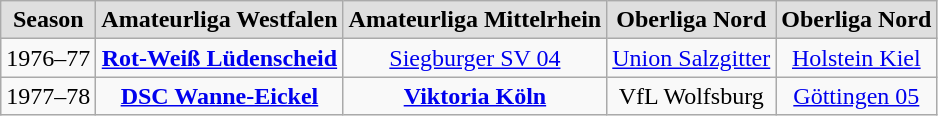<table class="wikitable">
<tr style="text-align:center; background:#dfdfdf;">
<td><strong>Season</strong></td>
<td><strong>Amateurliga Westfalen</strong></td>
<td><strong>Amateurliga Mittelrhein</strong></td>
<td><strong>Oberliga Nord</strong></td>
<td><strong>Oberliga Nord</strong></td>
</tr>
<tr style="text-align:center;">
<td>1976–77</td>
<td><strong><a href='#'>Rot-Weiß Lüdenscheid</a></strong></td>
<td><a href='#'>Siegburger SV 04</a></td>
<td><a href='#'>Union Salzgitter</a></td>
<td><a href='#'>Holstein Kiel</a></td>
</tr>
<tr style="text-align:center;">
<td>1977–78</td>
<td><strong><a href='#'>DSC Wanne-Eickel</a></strong></td>
<td><strong><a href='#'>Viktoria Köln</a></strong></td>
<td>VfL Wolfsburg</td>
<td><a href='#'>Göttingen 05</a></td>
</tr>
</table>
